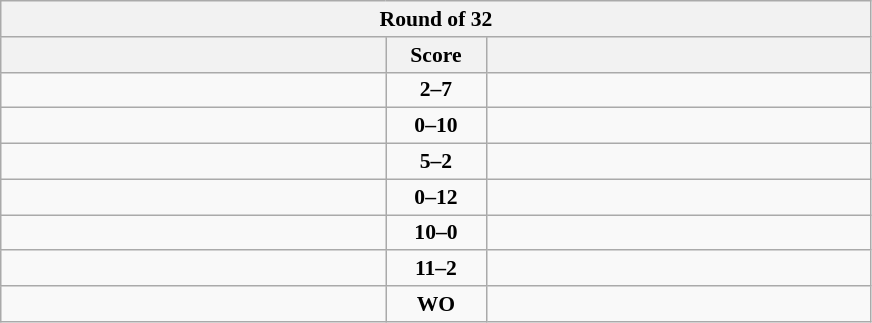<table class="wikitable" style="text-align: center; font-size:90% ">
<tr>
<th colspan=3>Round of 32</th>
</tr>
<tr>
<th align="right" width="250"></th>
<th width="60">Score</th>
<th align="left" width="250"></th>
</tr>
<tr>
<td align=left></td>
<td align=center><strong>2–7</strong></td>
<td align=left><strong></strong></td>
</tr>
<tr>
<td align=left></td>
<td align=center><strong>0–10</strong></td>
<td align=left><strong></strong></td>
</tr>
<tr>
<td align=left><strong></strong></td>
<td align=center><strong>5–2</strong></td>
<td align=left></td>
</tr>
<tr>
<td align=left></td>
<td align=center><strong>0–12</strong></td>
<td align=left><strong></strong></td>
</tr>
<tr>
<td align=left><strong></strong></td>
<td align=center><strong>10–0</strong></td>
<td align=left></td>
</tr>
<tr>
<td align=left><strong></strong></td>
<td align=center><strong>11–2</strong></td>
<td align=left></td>
</tr>
<tr>
<td align=left><strong></strong></td>
<td align=center><strong>WO</strong></td>
<td align=left><s></s></td>
</tr>
</table>
